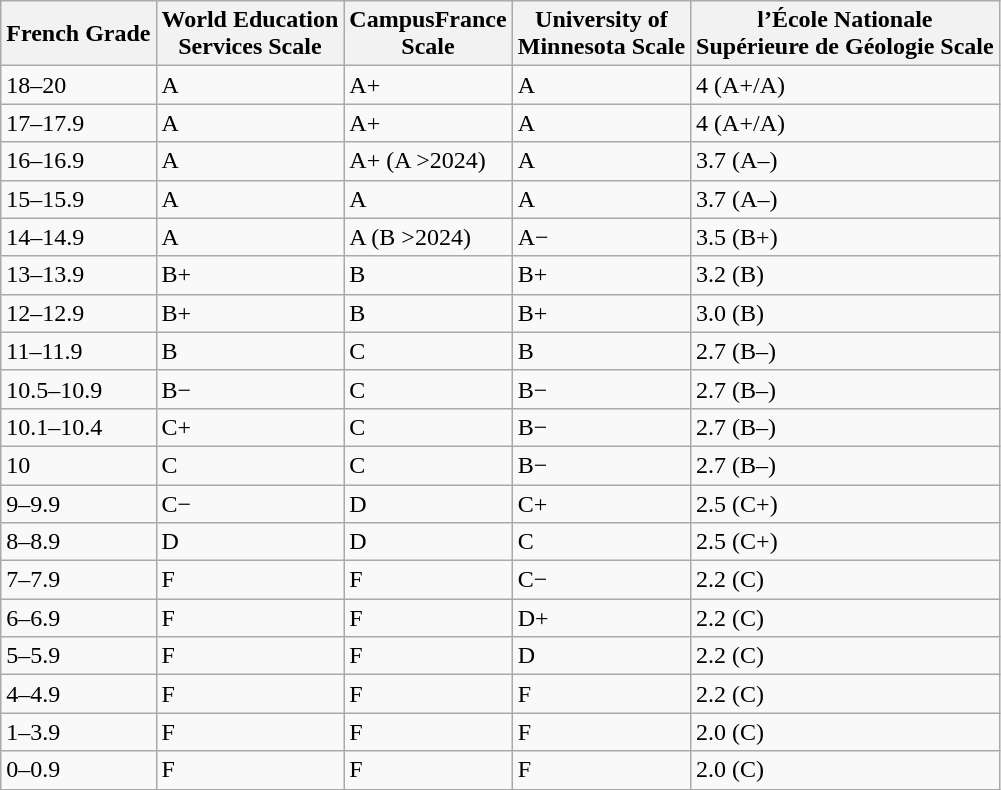<table class="wikitable">
<tr>
<th>French Grade</th>
<th>World Education  <br>Services Scale</th>
<th>CampusFrance <br> Scale</th>
<th>University of <br> Minnesota Scale</th>
<th>l’École Nationale <br> Supérieure de Géologie Scale</th>
</tr>
<tr>
<td>18–20</td>
<td>A</td>
<td>A+</td>
<td>A</td>
<td>4 (A+/A)</td>
</tr>
<tr>
<td>17–17.9</td>
<td>A</td>
<td>A+</td>
<td>A</td>
<td>4 (A+/A)</td>
</tr>
<tr>
<td>16–16.9</td>
<td>A</td>
<td>A+ (A >2024)</td>
<td>A</td>
<td>3.7 (A–)</td>
</tr>
<tr>
<td>15–15.9</td>
<td>A</td>
<td>A</td>
<td>A</td>
<td>3.7 (A–)</td>
</tr>
<tr>
<td>14–14.9</td>
<td>A</td>
<td>A (B >2024)</td>
<td>A−</td>
<td>3.5 (B+)</td>
</tr>
<tr>
<td>13–13.9</td>
<td>B+</td>
<td>B</td>
<td>B+</td>
<td>3.2 (B)</td>
</tr>
<tr>
<td>12–12.9</td>
<td>B+</td>
<td>B</td>
<td>B+</td>
<td>3.0 (B)</td>
</tr>
<tr>
<td>11–11.9</td>
<td>B</td>
<td>C</td>
<td>B</td>
<td>2.7 (B–)</td>
</tr>
<tr>
<td>10.5–10.9</td>
<td>B−</td>
<td>C</td>
<td>B−</td>
<td>2.7 (B–)</td>
</tr>
<tr>
<td>10.1–10.4</td>
<td>C+</td>
<td>C</td>
<td>B−</td>
<td>2.7 (B–)</td>
</tr>
<tr>
<td>10</td>
<td>C</td>
<td>C</td>
<td>B−</td>
<td>2.7 (B–)</td>
</tr>
<tr>
<td>9–9.9</td>
<td>C−</td>
<td>D</td>
<td>C+</td>
<td>2.5 (C+)</td>
</tr>
<tr>
<td>8–8.9</td>
<td>D</td>
<td>D</td>
<td>C</td>
<td>2.5 (C+)</td>
</tr>
<tr>
<td>7–7.9</td>
<td>F</td>
<td>F</td>
<td>C−</td>
<td>2.2 (C)</td>
</tr>
<tr>
<td>6–6.9</td>
<td>F</td>
<td>F</td>
<td>D+</td>
<td>2.2 (C)</td>
</tr>
<tr>
<td>5–5.9</td>
<td>F</td>
<td>F</td>
<td>D</td>
<td>2.2 (C)</td>
</tr>
<tr>
<td>4–4.9</td>
<td>F</td>
<td>F</td>
<td>F</td>
<td>2.2 (C)</td>
</tr>
<tr>
<td>1–3.9</td>
<td>F</td>
<td>F</td>
<td>F</td>
<td>2.0 (C)</td>
</tr>
<tr>
<td>0–0.9</td>
<td>F</td>
<td>F</td>
<td>F</td>
<td>2.0 (C)</td>
</tr>
</table>
